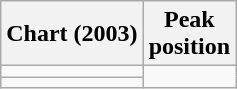<table class="wikitable">
<tr>
<th>Chart (2003)</th>
<th>Peak<br>position</th>
</tr>
<tr>
<td></td>
</tr>
<tr>
<td></td>
</tr>
</table>
